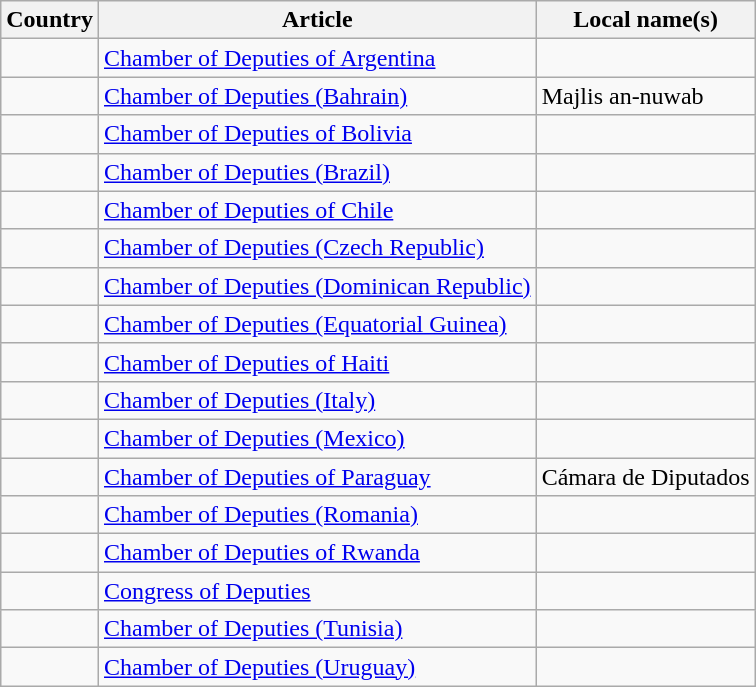<table class="wikitable">
<tr>
<th>Country</th>
<th>Article</th>
<th>Local name(s)</th>
</tr>
<tr>
<td></td>
<td><a href='#'>Chamber of Deputies of Argentina</a></td>
<td></td>
</tr>
<tr>
<td></td>
<td><a href='#'>Chamber of Deputies (Bahrain)</a></td>
<td>Majlis an-nuwab</td>
</tr>
<tr>
<td></td>
<td><a href='#'>Chamber of Deputies of Bolivia</a></td>
<td></td>
</tr>
<tr>
<td></td>
<td><a href='#'>Chamber of Deputies (Brazil)</a></td>
<td></td>
</tr>
<tr>
<td></td>
<td><a href='#'>Chamber of Deputies of Chile</a></td>
<td></td>
</tr>
<tr>
<td></td>
<td><a href='#'>Chamber of Deputies (Czech Republic)</a></td>
<td></td>
</tr>
<tr>
<td></td>
<td><a href='#'>Chamber of Deputies (Dominican Republic)</a></td>
<td></td>
</tr>
<tr>
<td></td>
<td><a href='#'>Chamber of Deputies (Equatorial Guinea)</a></td>
<td></td>
</tr>
<tr>
<td></td>
<td><a href='#'>Chamber of Deputies of Haiti</a></td>
<td></td>
</tr>
<tr>
<td></td>
<td><a href='#'>Chamber of Deputies (Italy)</a></td>
<td></td>
</tr>
<tr>
<td></td>
<td><a href='#'>Chamber of Deputies (Mexico)</a></td>
<td></td>
</tr>
<tr>
<td></td>
<td><a href='#'>Chamber of Deputies of Paraguay</a></td>
<td>Cámara de Diputados</td>
</tr>
<tr>
<td></td>
<td><a href='#'>Chamber of Deputies (Romania)</a></td>
<td></td>
</tr>
<tr>
<td></td>
<td><a href='#'>Chamber of Deputies of Rwanda</a></td>
<td><br></td>
</tr>
<tr>
<td></td>
<td><a href='#'>Congress of Deputies</a></td>
<td></td>
</tr>
<tr>
<td></td>
<td><a href='#'>Chamber of Deputies (Tunisia)</a></td>
<td></td>
</tr>
<tr>
<td></td>
<td><a href='#'>Chamber of Deputies (Uruguay)</a></td>
<td></td>
</tr>
</table>
